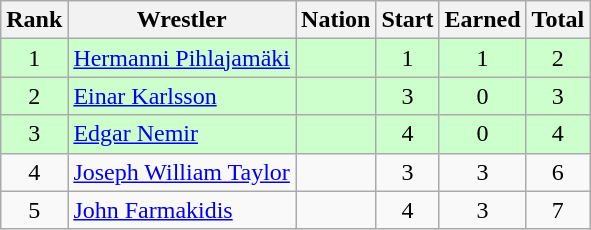<table class="wikitable sortable" style="text-align:center;">
<tr>
<th>Rank</th>
<th>Wrestler</th>
<th>Nation</th>
<th>Start</th>
<th>Earned</th>
<th>Total</th>
</tr>
<tr style="background:#cfc;">
<td>1</td>
<td align=left><a href='#'>Hermanni Pihlajamäki</a></td>
<td align=left></td>
<td>1</td>
<td>1</td>
<td>2</td>
</tr>
<tr style="background:#cfc;">
<td>2</td>
<td align=left><a href='#'>Einar Karlsson</a></td>
<td align=left></td>
<td>3</td>
<td>0</td>
<td>3</td>
</tr>
<tr style="background:#cfc;">
<td>3</td>
<td align=left><a href='#'>Edgar Nemir</a></td>
<td align=left></td>
<td>4</td>
<td>0</td>
<td>4</td>
</tr>
<tr>
<td>4</td>
<td align=left><a href='#'>Joseph William Taylor</a></td>
<td align=left></td>
<td>3</td>
<td>3</td>
<td>6</td>
</tr>
<tr>
<td>5</td>
<td align=left><a href='#'>John Farmakidis</a></td>
<td align=left></td>
<td>4</td>
<td>3</td>
<td>7</td>
</tr>
</table>
